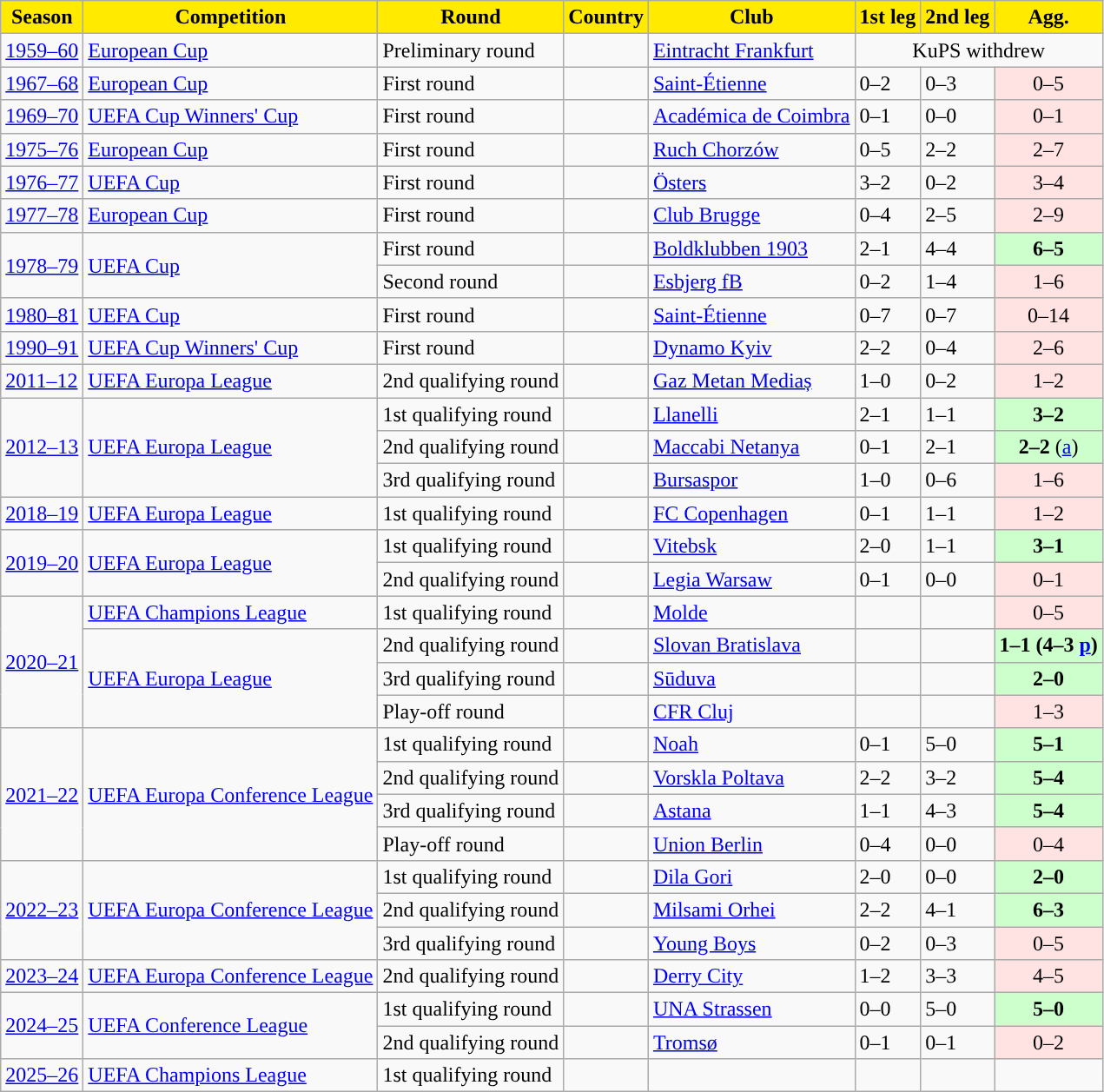<table class="wikitable">
<tr>
<th style="color:black; background:#FFEA00;">Season</th>
<th style="color:black; background:#FFEA00;">Competition</th>
<th style="color:black; background:#FFEA00;">Round</th>
<th style="color:black; background:#FFEA00;">Country</th>
<th style="color:black; background:#FFEA00;">Club</th>
<th style="color:black; background:#FFEA00;">1st leg</th>
<th style="color:black; background:#FFEA00;">2nd leg</th>
<th style="color:black; background:#FFEA00;">Agg.</th>
</tr>
<tr>
<td rowspan="1"><a href='#'>1959–60</a></td>
<td rowspan="1"><a href='#'>European Cup</a></td>
<td>Preliminary round</td>
<td align="center"></td>
<td><a href='#'>Eintracht Frankfurt</a></td>
<td colspan=3 scope="row" style="text-align:center;">KuPS withdrew</td>
</tr>
<tr>
<td rowspan="1"><a href='#'>1967–68</a></td>
<td rowspan="1"><a href='#'>European Cup</a></td>
<td>First round</td>
<td align="center"></td>
<td><a href='#'>Saint-Étienne</a></td>
<td>0–2</td>
<td>0–3</td>
<td scope="row" style="text-align:center; background:#FFE3E3">0–5</td>
</tr>
<tr>
<td rowspan="1"><a href='#'>1969–70</a></td>
<td rowspan="1"><a href='#'>UEFA Cup Winners' Cup</a></td>
<td>First round</td>
<td align="center"></td>
<td><a href='#'>Académica de Coimbra</a></td>
<td>0–1</td>
<td>0–0</td>
<td scope="row" style="text-align:center; background:#FFE3E3">0–1</td>
</tr>
<tr>
<td rowspan="1"><a href='#'>1975–76</a></td>
<td rowspan="1"><a href='#'>European Cup</a></td>
<td>First round</td>
<td align="center"></td>
<td><a href='#'>Ruch Chorzów</a></td>
<td>0–5</td>
<td>2–2</td>
<td scope="row" style="text-align:center; background:#FFE3E3">2–7</td>
</tr>
<tr>
<td rowspan="1"><a href='#'>1976–77</a></td>
<td rowspan="1"><a href='#'>UEFA Cup</a></td>
<td>First round</td>
<td align="center"></td>
<td><a href='#'>Östers</a></td>
<td>3–2</td>
<td>0–2</td>
<td scope="row" style="text-align:center; background:#FFE3E3">3–4</td>
</tr>
<tr>
<td rowspan="1"><a href='#'>1977–78</a></td>
<td rowspan="1"><a href='#'>European Cup</a></td>
<td>First round</td>
<td align="center"></td>
<td><a href='#'>Club Brugge</a></td>
<td>0–4</td>
<td>2–5</td>
<td scope="row" style="text-align:center; background:#FFE3E3">2–9</td>
</tr>
<tr>
<td rowspan="2"><a href='#'>1978–79</a></td>
<td rowspan="2"><a href='#'>UEFA Cup</a></td>
<td>First round</td>
<td align="center"></td>
<td><a href='#'>Boldklubben 1903</a></td>
<td>2–1</td>
<td>4–4</td>
<td scope="row" style="text-align:center; background:#CCFFCC"><strong>6–5</strong></td>
</tr>
<tr>
<td>Second round</td>
<td align="center"></td>
<td><a href='#'>Esbjerg fB</a></td>
<td>0–2</td>
<td>1–4</td>
<td scope="row" style="text-align:center; background:#FFE3E3">1–6</td>
</tr>
<tr>
<td rowspan="1"><a href='#'>1980–81</a></td>
<td rowspan="1"><a href='#'>UEFA Cup</a></td>
<td>First round</td>
<td align="center"></td>
<td><a href='#'>Saint-Étienne</a></td>
<td>0–7</td>
<td>0–7</td>
<td scope="row" style="text-align:center; background:#FFE3E3">0–14</td>
</tr>
<tr>
<td rowspan="1"><a href='#'>1990–91</a></td>
<td rowspan="1"><a href='#'>UEFA Cup Winners' Cup</a></td>
<td>First round</td>
<td align="center"></td>
<td><a href='#'>Dynamo Kyiv</a></td>
<td>2–2</td>
<td>0–4</td>
<td scope="row" style="text-align:center; background:#FFE3E3">2–6</td>
</tr>
<tr>
<td rowspan="1"><a href='#'>2011–12</a></td>
<td rowspan="1"><a href='#'>UEFA Europa League</a></td>
<td>2nd qualifying round</td>
<td align="center"></td>
<td><a href='#'>Gaz Metan Mediaș</a></td>
<td>1–0</td>
<td>0–2</td>
<td scope="row" style="text-align:center; background:#FFE3E3">1–2</td>
</tr>
<tr>
<td rowspan="3"><a href='#'>2012–13</a></td>
<td rowspan="3"><a href='#'>UEFA Europa League</a></td>
<td>1st qualifying round</td>
<td align="center"></td>
<td><a href='#'>Llanelli</a></td>
<td>2–1</td>
<td>1–1</td>
<td scope="row" style="text-align:center; background:#CCFFCC"><strong>3–2</strong></td>
</tr>
<tr>
<td>2nd qualifying round</td>
<td align="center"></td>
<td><a href='#'>Maccabi Netanya</a></td>
<td>0–1</td>
<td>2–1</td>
<td scope="row" style="text-align:center; background:#CCFFCC"><strong>2–2</strong> (<a href='#'>a</a>)</td>
</tr>
<tr>
<td>3rd qualifying round</td>
<td align="center"></td>
<td><a href='#'>Bursaspor</a></td>
<td>1–0</td>
<td>0–6</td>
<td scope="row" style="text-align:center; background:#FFE3E3">1–6</td>
</tr>
<tr>
<td rowspan="1"><a href='#'>2018–19</a></td>
<td rowspan="1"><a href='#'>UEFA Europa League</a></td>
<td>1st qualifying round</td>
<td align="center"></td>
<td><a href='#'>FC Copenhagen</a></td>
<td>0–1</td>
<td>1–1</td>
<td scope="row" style="text-align:center; background:#FFE3E3">1–2</td>
</tr>
<tr>
<td rowspan="2"><a href='#'>2019–20</a></td>
<td rowspan="2"><a href='#'>UEFA Europa League</a></td>
<td>1st qualifying round</td>
<td align="center"></td>
<td><a href='#'>Vitebsk</a></td>
<td>2–0</td>
<td>1–1</td>
<td scope="row" style="text-align:center; background:#CCFFCC"><strong>3–1</strong></td>
</tr>
<tr>
<td>2nd qualifying round</td>
<td align="center"></td>
<td><a href='#'>Legia Warsaw</a></td>
<td>0–1</td>
<td>0–0</td>
<td scope="row" style="text-align:center; background:#FFE3E3">0–1</td>
</tr>
<tr>
<td rowspan="4"><a href='#'>2020–21</a></td>
<td><a href='#'>UEFA Champions League</a></td>
<td>1st qualifying round</td>
<td align="center"></td>
<td><a href='#'>Molde</a></td>
<td></td>
<td></td>
<td scope="row" style="text-align:center; background:#FFE3E3">0–5</td>
</tr>
<tr>
<td rowspan="3"><a href='#'>UEFA Europa League</a></td>
<td>2nd qualifying round</td>
<td align="center"></td>
<td><a href='#'>Slovan Bratislava</a></td>
<td></td>
<td></td>
<td scope="row" style="text-align:center; background:#CCFFCC"><strong>1–1 (4–3 <a href='#'>p</a>)</strong></td>
</tr>
<tr>
<td>3rd qualifying round</td>
<td align="center"></td>
<td><a href='#'>Sūduva</a></td>
<td></td>
<td></td>
<td scope="row" style="text-align:center; background:#CCFFCC"><strong>2–0</strong></td>
</tr>
<tr>
<td>Play-off round</td>
<td align="center"></td>
<td><a href='#'>CFR Cluj</a></td>
<td></td>
<td></td>
<td scope="row" style="text-align:center; background:#FFE3E3">1–3</td>
</tr>
<tr>
<td rowspan="4"><a href='#'>2021–22</a></td>
<td rowspan="4"><a href='#'>UEFA Europa Conference League</a></td>
<td>1st qualifying round</td>
<td align="center"></td>
<td><a href='#'>Noah</a></td>
<td>0–1</td>
<td>5–0</td>
<td scope="row" style="text-align:center; background:#CCFFCC"><strong>5–1</strong></td>
</tr>
<tr>
<td>2nd qualifying round</td>
<td align="center"></td>
<td><a href='#'>Vorskla Poltava</a></td>
<td>2–2</td>
<td>3–2</td>
<td scope="row" style="text-align:center; background:#CCFFCC"><strong>5–4</strong></td>
</tr>
<tr>
<td>3rd qualifying round</td>
<td align="center"></td>
<td><a href='#'>Astana</a></td>
<td>1–1</td>
<td>4–3</td>
<td scope="row" style="text-align:center; background:#CCFFCC"><strong>5–4</strong></td>
</tr>
<tr>
<td>Play-off round</td>
<td align="center"></td>
<td><a href='#'>Union Berlin</a></td>
<td>0–4</td>
<td>0–0</td>
<td scope="row" style="text-align:center; background:#FFE3E3">0–4</td>
</tr>
<tr>
<td rowspan=3><a href='#'>2022–23</a></td>
<td rowspan=3><a href='#'>UEFA Europa Conference League</a></td>
<td>1st qualifying round</td>
<td align="center"></td>
<td><a href='#'>Dila Gori</a></td>
<td>2–0</td>
<td>0–0</td>
<td scope="row" style="text-align:center; background:#CCFFCC"><strong>2–0</strong></td>
</tr>
<tr>
<td>2nd qualifying round</td>
<td align="center"></td>
<td><a href='#'>Milsami Orhei</a></td>
<td>2–2</td>
<td>4–1</td>
<td scope="row" style="text-align:center; background:#CCFFCC"><strong>6–3</strong></td>
</tr>
<tr>
<td>3rd qualifying round</td>
<td align="center"></td>
<td><a href='#'>Young Boys</a></td>
<td>0–2</td>
<td>0–3</td>
<td scope="row" style="text-align:center; background:#FFE3E3">0–5</td>
</tr>
<tr>
<td rowspan=1><a href='#'>2023–24</a></td>
<td rowspan=1><a href='#'>UEFA Europa Conference League</a></td>
<td>2nd qualifying round</td>
<td align="center"></td>
<td><a href='#'>Derry City</a></td>
<td>1–2</td>
<td>3–3</td>
<td scope="row" style="text-align:center; background:#FFE3E3">4–5</td>
</tr>
<tr>
<td rowspan=2><a href='#'>2024–25</a></td>
<td rowspan=2><a href='#'>UEFA Conference League</a></td>
<td>1st qualifying round</td>
<td align="center"></td>
<td><a href='#'>UNA Strassen</a></td>
<td>0–0</td>
<td>5–0</td>
<td scope="row" style="text-align:center; background:#CCFFCC"><strong>5–0</strong></td>
</tr>
<tr>
<td>2nd qualifying round</td>
<td align="center"></td>
<td><a href='#'>Tromsø</a></td>
<td>0–1</td>
<td>0–1</td>
<td scope="row" style="text-align:center; background:#FFE3E3">0–2</td>
</tr>
<tr>
<td><a href='#'>2025–26</a></td>
<td><a href='#'>UEFA Champions League</a></td>
<td>1st qualifying round</td>
<td align="center"></td>
<td></td>
<td></td>
<td></td>
<td></td>
</tr>
</table>
